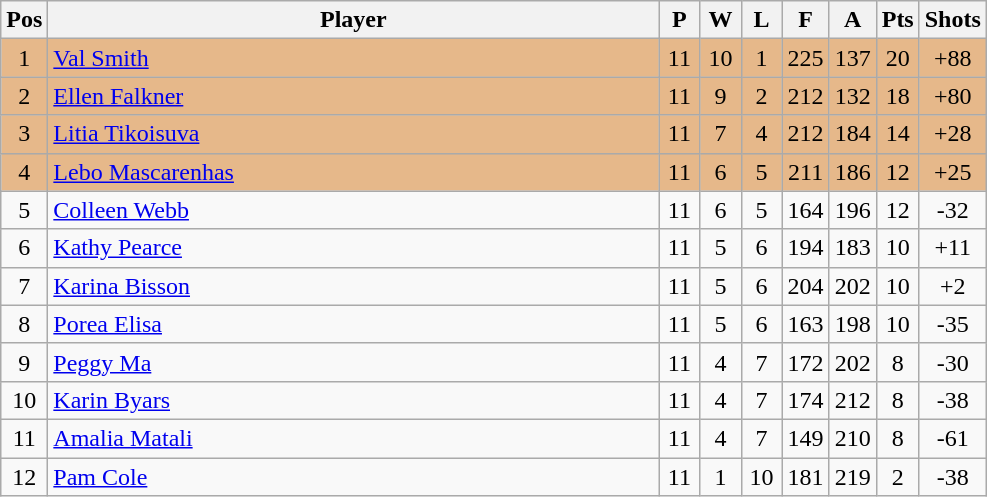<table class="wikitable" style="font-size: 100%">
<tr>
<th width=20>Pos</th>
<th width=400>Player</th>
<th width=20>P</th>
<th width=20>W</th>
<th width=20>L</th>
<th width=20>F</th>
<th width=20>A</th>
<th width=20>Pts</th>
<th width=20>Shots</th>
</tr>
<tr align=center style="background: #E6B88A;">
<td>1</td>
<td align="left"> <a href='#'>Val Smith</a></td>
<td>11</td>
<td>10</td>
<td>1</td>
<td>225</td>
<td>137</td>
<td>20</td>
<td>+88</td>
</tr>
<tr align=center style="background: #E6B88A;">
<td>2</td>
<td align="left"> <a href='#'>Ellen Falkner</a></td>
<td>11</td>
<td>9</td>
<td>2</td>
<td>212</td>
<td>132</td>
<td>18</td>
<td>+80</td>
</tr>
<tr align=center style="background: #E6B88A;">
<td>3</td>
<td align="left"> <a href='#'>Litia Tikoisuva</a></td>
<td>11</td>
<td>7</td>
<td>4</td>
<td>212</td>
<td>184</td>
<td>14</td>
<td>+28</td>
</tr>
<tr align=center style="background: #E6B88A;">
<td>4</td>
<td align="left"> <a href='#'>Lebo Mascarenhas</a></td>
<td>11</td>
<td>6</td>
<td>5</td>
<td>211</td>
<td>186</td>
<td>12</td>
<td>+25</td>
</tr>
<tr align=center>
<td>5</td>
<td align="left"> <a href='#'>Colleen Webb</a></td>
<td>11</td>
<td>6</td>
<td>5</td>
<td>164</td>
<td>196</td>
<td>12</td>
<td>-32</td>
</tr>
<tr align=center>
<td>6</td>
<td align="left"> <a href='#'>Kathy Pearce</a></td>
<td>11</td>
<td>5</td>
<td>6</td>
<td>194</td>
<td>183</td>
<td>10</td>
<td>+11</td>
</tr>
<tr align=center>
<td>7</td>
<td align="left"> <a href='#'>Karina Bisson</a></td>
<td>11</td>
<td>5</td>
<td>6</td>
<td>204</td>
<td>202</td>
<td>10</td>
<td>+2</td>
</tr>
<tr align=center>
<td>8</td>
<td align="left"> <a href='#'>Porea Elisa</a></td>
<td>11</td>
<td>5</td>
<td>6</td>
<td>163</td>
<td>198</td>
<td>10</td>
<td>-35</td>
</tr>
<tr align=center>
<td>9</td>
<td align="left"> <a href='#'>Peggy Ma</a></td>
<td>11</td>
<td>4</td>
<td>7</td>
<td>172</td>
<td>202</td>
<td>8</td>
<td>-30</td>
</tr>
<tr align=center>
<td>10</td>
<td align="left"> <a href='#'>Karin Byars</a></td>
<td>11</td>
<td>4</td>
<td>7</td>
<td>174</td>
<td>212</td>
<td>8</td>
<td>-38</td>
</tr>
<tr align=center>
<td>11</td>
<td align="left"> <a href='#'>Amalia Matali</a></td>
<td>11</td>
<td>4</td>
<td>7</td>
<td>149</td>
<td>210</td>
<td>8</td>
<td>-61</td>
</tr>
<tr align=center>
<td>12</td>
<td align="left"> <a href='#'>Pam Cole</a></td>
<td>11</td>
<td>1</td>
<td>10</td>
<td>181</td>
<td>219</td>
<td>2</td>
<td>-38</td>
</tr>
</table>
